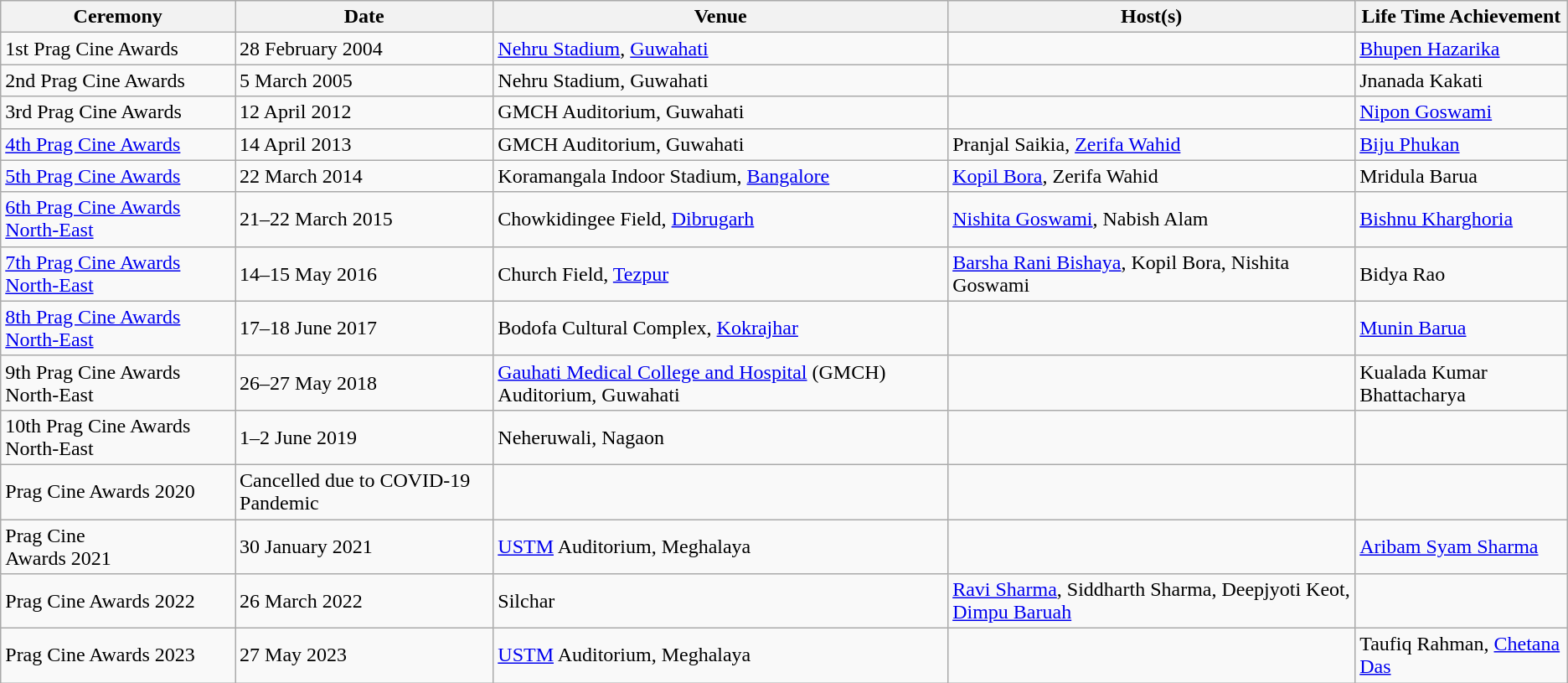<table class="wikitable">
<tr>
<th>Ceremony</th>
<th>Date</th>
<th>Venue</th>
<th>Host(s)</th>
<th>Life Time Achievement</th>
</tr>
<tr>
<td>1st Prag Cine Awards</td>
<td>28 February 2004</td>
<td><a href='#'>Nehru Stadium</a>, <a href='#'>Guwahati</a></td>
<td></td>
<td><a href='#'>Bhupen Hazarika</a></td>
</tr>
<tr>
<td>2nd Prag Cine Awards</td>
<td>5 March 2005</td>
<td>Nehru Stadium, Guwahati</td>
<td></td>
<td>Jnanada Kakati</td>
</tr>
<tr>
<td>3rd Prag Cine Awards</td>
<td>12 April 2012</td>
<td>GMCH Auditorium, Guwahati</td>
<td></td>
<td><a href='#'>Nipon Goswami</a></td>
</tr>
<tr>
<td><a href='#'>4th Prag Cine Awards</a></td>
<td>14 April 2013</td>
<td>GMCH Auditorium, Guwahati</td>
<td>Pranjal Saikia, <a href='#'>Zerifa Wahid</a></td>
<td><a href='#'>Biju Phukan</a></td>
</tr>
<tr>
<td><a href='#'>5th Prag Cine Awards</a></td>
<td>22 March 2014</td>
<td>Koramangala Indoor Stadium, <a href='#'>Bangalore</a></td>
<td><a href='#'>Kopil Bora</a>, Zerifa Wahid</td>
<td>Mridula Barua</td>
</tr>
<tr>
<td><a href='#'>6th Prag Cine Awards North-East</a></td>
<td>21–22 March 2015</td>
<td>Chowkidingee Field, <a href='#'>Dibrugarh</a></td>
<td><a href='#'>Nishita Goswami</a>, Nabish Alam</td>
<td><a href='#'>Bishnu Kharghoria</a></td>
</tr>
<tr>
<td><a href='#'>7th Prag Cine Awards North-East</a></td>
<td>14–15 May 2016</td>
<td>Church Field, <a href='#'>Tezpur</a></td>
<td><a href='#'>Barsha Rani Bishaya</a>, Kopil Bora, Nishita Goswami</td>
<td>Bidya Rao</td>
</tr>
<tr>
<td><a href='#'>8th Prag Cine Awards North-East</a></td>
<td>17–18 June 2017</td>
<td>Bodofa Cultural Complex, <a href='#'>Kokrajhar</a></td>
<td></td>
<td><a href='#'>Munin Barua</a></td>
</tr>
<tr>
<td>9th Prag Cine Awards North-East</td>
<td>26–27 May 2018</td>
<td><a href='#'>Gauhati Medical College and Hospital</a> (GMCH) Auditorium, Guwahati</td>
<td></td>
<td>Kualada Kumar Bhattacharya</td>
</tr>
<tr>
<td>10th Prag Cine Awards North-East</td>
<td>1–2 June 2019</td>
<td>Neheruwali, Nagaon</td>
<td></td>
<td></td>
</tr>
<tr>
<td>Prag Cine Awards 2020</td>
<td>Cancelled due to COVID-19 Pandemic</td>
<td></td>
<td></td>
<td></td>
</tr>
<tr>
<td>Prag Cine<br>Awards 2021</td>
<td>30 January 2021</td>
<td><a href='#'>USTM</a> Auditorium, Meghalaya</td>
<td></td>
<td><a href='#'>Aribam Syam Sharma</a></td>
</tr>
<tr>
<td>Prag Cine Awards 2022</td>
<td>26 March 2022</td>
<td>Silchar</td>
<td><a href='#'>Ravi Sharma</a>, Siddharth Sharma, Deepjyoti Keot, <a href='#'>Dimpu Baruah</a></td>
<td></td>
</tr>
<tr>
<td>Prag Cine Awards 2023</td>
<td>27 May 2023</td>
<td><a href='#'>USTM</a> Auditorium, Meghalaya</td>
<td></td>
<td>Taufiq Rahman, <a href='#'>Chetana Das</a></td>
</tr>
</table>
